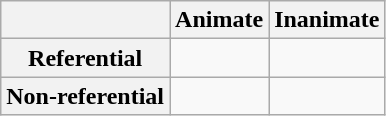<table class="wikitable">
<tr>
<th></th>
<th>Animate</th>
<th>Inanimate</th>
</tr>
<tr>
<th>Referential</th>
<td></td>
<td></td>
</tr>
<tr>
<th>Non-referential</th>
<td></td>
<td></td>
</tr>
</table>
